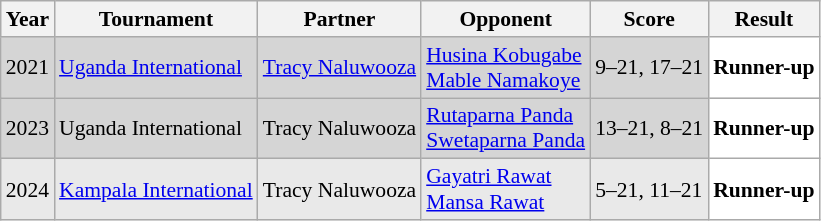<table class="sortable wikitable" style="font-size: 90%;">
<tr>
<th>Year</th>
<th>Tournament</th>
<th>Partner</th>
<th>Opponent</th>
<th>Score</th>
<th>Result</th>
</tr>
<tr style="background:#D5D5D5">
<td align="center">2021</td>
<td align="left"><a href='#'>Uganda International</a></td>
<td align="left"> <a href='#'>Tracy Naluwooza</a></td>
<td align="left"> <a href='#'>Husina Kobugabe</a><br> <a href='#'>Mable Namakoye</a></td>
<td align="left">9–21, 17–21</td>
<td style="text-align:left; background:white"> <strong>Runner-up</strong></td>
</tr>
<tr style="background:#D5D5D5">
<td align="center">2023</td>
<td align="left">Uganda International</td>
<td align="left"> Tracy Naluwooza</td>
<td align="left"> <a href='#'>Rutaparna Panda</a><br> <a href='#'>Swetaparna Panda</a></td>
<td align="left">13–21, 8–21</td>
<td style="text-align:left; background:white"> <strong>Runner-up</strong></td>
</tr>
<tr style="background:#E9E9E9">
<td align="center">2024</td>
<td align="left"><a href='#'>Kampala International</a></td>
<td align="left"> Tracy Naluwooza</td>
<td align="left"> <a href='#'>Gayatri Rawat</a><br> <a href='#'>Mansa Rawat</a></td>
<td align="left">5–21, 11–21</td>
<td style="text-align:left; background:white"> <strong>Runner-up</strong></td>
</tr>
</table>
